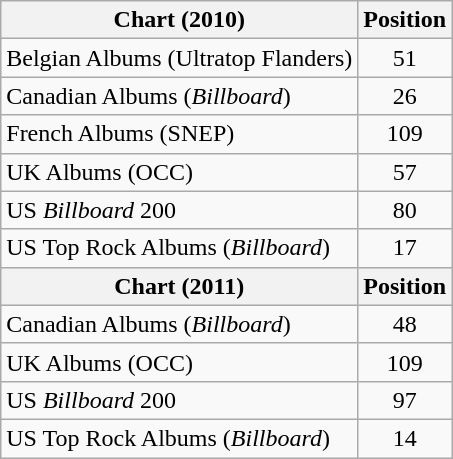<table class="wikitable">
<tr>
<th>Chart (2010)</th>
<th>Position</th>
</tr>
<tr>
<td>Belgian Albums (Ultratop Flanders)</td>
<td style="text-align:center;">51</td>
</tr>
<tr>
<td>Canadian Albums (<em>Billboard</em>)</td>
<td style="text-align:center;">26</td>
</tr>
<tr>
<td>French Albums (SNEP)</td>
<td style="text-align:center;">109</td>
</tr>
<tr>
<td>UK Albums (OCC)</td>
<td style="text-align:center;">57</td>
</tr>
<tr>
<td>US <em>Billboard</em> 200</td>
<td style="text-align:center;">80</td>
</tr>
<tr>
<td>US Top Rock Albums (<em>Billboard</em>)</td>
<td style="text-align:center;">17</td>
</tr>
<tr>
<th>Chart (2011)</th>
<th>Position</th>
</tr>
<tr>
<td>Canadian Albums (<em>Billboard</em>)</td>
<td style="text-align:center;">48</td>
</tr>
<tr>
<td>UK Albums (OCC)</td>
<td style="text-align:center;">109</td>
</tr>
<tr>
<td>US <em>Billboard</em> 200</td>
<td style="text-align:center;">97</td>
</tr>
<tr>
<td>US Top Rock Albums (<em>Billboard</em>)</td>
<td style="text-align:center;">14</td>
</tr>
</table>
